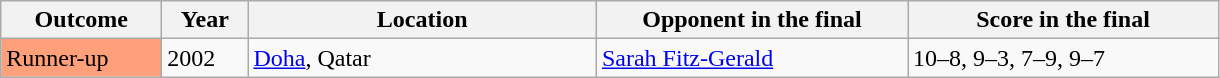<table class="sortable wikitable">
<tr>
<th width="100">Outcome</th>
<th width="50">Year</th>
<th width="225">Location</th>
<th width="200">Opponent in the final</th>
<th width="200">Score in the final</th>
</tr>
<tr>
<td bgcolor="ffa07a">Runner-up</td>
<td>2002</td>
<td><a href='#'>Doha</a>, Qatar</td>
<td> <a href='#'>Sarah Fitz-Gerald</a></td>
<td>10–8, 9–3, 7–9, 9–7</td>
</tr>
</table>
